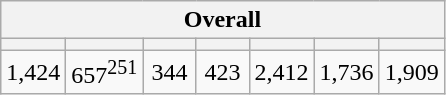<table class="wikitable" style="text-align: center;">
<tr>
<th colspan=7>Overall</th>
</tr>
<tr>
<th width=28></th>
<th width=28><sup></sup></th>
<th width=28></th>
<th width=28></th>
<th width=28></th>
<th width=28></th>
<th></th>
</tr>
<tr>
<td>1,424</td>
<td>657<sup>251</sup></td>
<td>344</td>
<td>423</td>
<td>2,412</td>
<td>1,736</td>
<td>1,909</td>
</tr>
</table>
